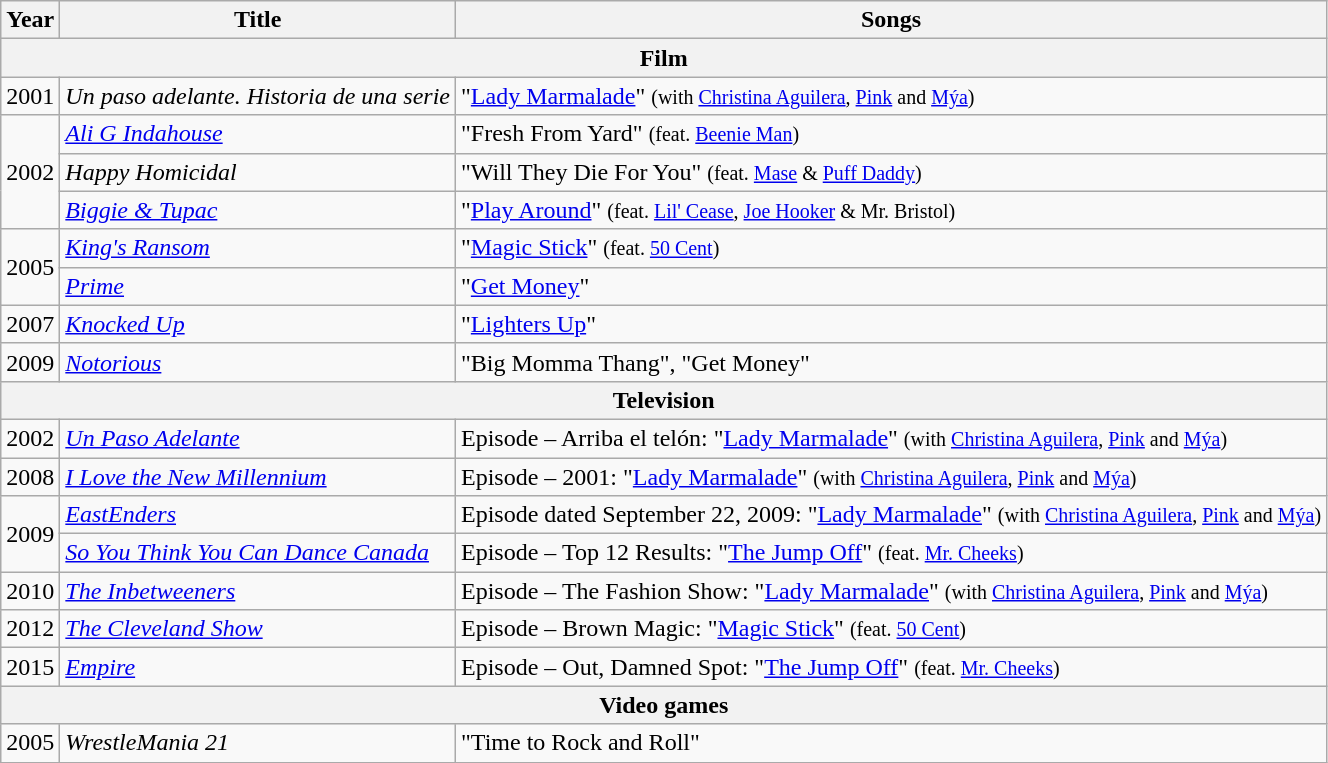<table class="wikitable unsortable">
<tr>
<th>Year</th>
<th>Title</th>
<th>Songs</th>
</tr>
<tr>
<th colspan="3">Film</th>
</tr>
<tr>
<td>2001</td>
<td><em>Un paso adelante. Historia de una serie</em></td>
<td>"<a href='#'>Lady Marmalade</a>" <small>(with <a href='#'>Christina Aguilera</a>, <a href='#'>Pink</a> and <a href='#'>Mýa</a>)</small></td>
</tr>
<tr>
<td rowspan="3">2002</td>
<td><em><a href='#'>Ali G Indahouse</a></em></td>
<td>"Fresh From Yard" <small>(feat. <a href='#'>Beenie Man</a>)</small></td>
</tr>
<tr>
<td><em>Happy Homicidal</em></td>
<td>"Will They Die For You" <small>(feat. <a href='#'>Mase</a> & <a href='#'>Puff Daddy</a>)</small></td>
</tr>
<tr>
<td><em><a href='#'>Biggie & Tupac</a></em></td>
<td>"<a href='#'>Play Around</a>" <small>(feat. <a href='#'>Lil' Cease</a>, <a href='#'>Joe Hooker</a> & Mr. Bristol)</small></td>
</tr>
<tr>
<td rowspan="2">2005</td>
<td><em><a href='#'>King's Ransom</a></em></td>
<td>"<a href='#'>Magic Stick</a>" <small>(feat. <a href='#'>50 Cent</a>)</small></td>
</tr>
<tr>
<td><em><a href='#'>Prime</a></em></td>
<td>"<a href='#'>Get Money</a>"</td>
</tr>
<tr>
<td>2007</td>
<td><em><a href='#'>Knocked Up</a></em></td>
<td>"<a href='#'>Lighters Up</a>"</td>
</tr>
<tr>
<td>2009</td>
<td><em><a href='#'>Notorious</a></em></td>
<td>"Big Momma Thang", "Get Money"</td>
</tr>
<tr>
<th colspan="3">Television</th>
</tr>
<tr>
<td>2002</td>
<td><em><a href='#'>Un Paso Adelante</a></em></td>
<td>Episode – Arriba el telón: "<a href='#'>Lady Marmalade</a>" <small>(with <a href='#'>Christina Aguilera</a>, <a href='#'>Pink</a> and <a href='#'>Mýa</a>)</small></td>
</tr>
<tr>
<td>2008</td>
<td><em><a href='#'>I Love the New Millennium</a></em></td>
<td>Episode – 2001: "<a href='#'>Lady Marmalade</a>" <small>(with <a href='#'>Christina Aguilera</a>, <a href='#'>Pink</a> and <a href='#'>Mýa</a>)</small></td>
</tr>
<tr>
<td ! rowspan="2">2009</td>
<td><em><a href='#'>EastEnders</a></em></td>
<td>Episode dated September 22, 2009: "<a href='#'>Lady Marmalade</a>" <small>(with <a href='#'>Christina Aguilera</a>, <a href='#'>Pink</a> and <a href='#'>Mýa</a>)</small></td>
</tr>
<tr>
<td><em><a href='#'>So You Think You Can Dance Canada</a></em></td>
<td>Episode – Top 12 Results: "<a href='#'>The Jump Off</a>" <small>(feat. <a href='#'>Mr. Cheeks</a>)</small></td>
</tr>
<tr>
<td>2010</td>
<td><em><a href='#'>The Inbetweeners</a></em></td>
<td>Episode – The Fashion Show: "<a href='#'>Lady Marmalade</a>" <small>(with <a href='#'>Christina Aguilera</a>, <a href='#'>Pink</a> and <a href='#'>Mýa</a>)</small></td>
</tr>
<tr>
<td>2012</td>
<td><em><a href='#'>The Cleveland Show</a></em></td>
<td>Episode – Brown Magic: "<a href='#'>Magic Stick</a>" <small>(feat. <a href='#'>50 Cent</a>)</small></td>
</tr>
<tr>
<td>2015</td>
<td><em><a href='#'>Empire</a></em></td>
<td>Episode – Out, Damned Spot: "<a href='#'>The Jump Off</a>" <small>(feat. <a href='#'>Mr. Cheeks</a>)</small></td>
</tr>
<tr>
<th colspan="3">Video games</th>
</tr>
<tr>
<td>2005</td>
<td><em>WrestleMania 21</em></td>
<td>"Time to Rock and Roll"</td>
</tr>
</table>
